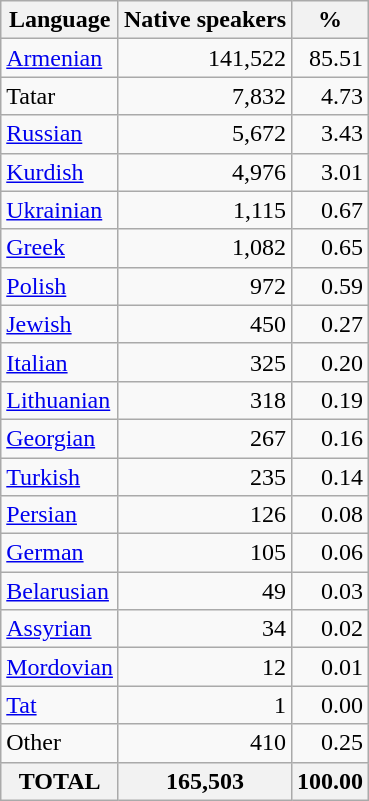<table class="wikitable sortable">
<tr>
<th>Language</th>
<th>Native speakers</th>
<th>%</th>
</tr>
<tr>
<td><a href='#'>Armenian</a></td>
<td align="right">141,522</td>
<td align="right">85.51</td>
</tr>
<tr>
<td>Tatar</td>
<td align="right">7,832</td>
<td align="right">4.73</td>
</tr>
<tr>
<td><a href='#'>Russian</a></td>
<td align="right">5,672</td>
<td align="right">3.43</td>
</tr>
<tr>
<td><a href='#'>Kurdish</a></td>
<td align="right">4,976</td>
<td align="right">3.01</td>
</tr>
<tr>
<td><a href='#'>Ukrainian</a></td>
<td align="right">1,115</td>
<td align="right">0.67</td>
</tr>
<tr>
<td><a href='#'>Greek</a></td>
<td align="right">1,082</td>
<td align="right">0.65</td>
</tr>
<tr>
<td><a href='#'>Polish</a></td>
<td align="right">972</td>
<td align="right">0.59</td>
</tr>
<tr>
<td><a href='#'>Jewish</a></td>
<td align="right">450</td>
<td align="right">0.27</td>
</tr>
<tr>
<td><a href='#'>Italian</a></td>
<td align="right">325</td>
<td align="right">0.20</td>
</tr>
<tr>
<td><a href='#'>Lithuanian</a></td>
<td align="right">318</td>
<td align="right">0.19</td>
</tr>
<tr>
<td><a href='#'>Georgian</a></td>
<td align="right">267</td>
<td align="right">0.16</td>
</tr>
<tr>
<td><a href='#'>Turkish</a></td>
<td align="right">235</td>
<td align="right">0.14</td>
</tr>
<tr>
<td><a href='#'>Persian</a></td>
<td align="right">126</td>
<td align="right">0.08</td>
</tr>
<tr>
<td><a href='#'>German</a></td>
<td align="right">105</td>
<td align="right">0.06</td>
</tr>
<tr>
<td><a href='#'>Belarusian</a></td>
<td align="right">49</td>
<td align="right">0.03</td>
</tr>
<tr>
<td><a href='#'>Assyrian</a></td>
<td align="right">34</td>
<td align="right">0.02</td>
</tr>
<tr>
<td><a href='#'>Mordovian</a></td>
<td align="right">12</td>
<td align="right">0.01</td>
</tr>
<tr>
<td><a href='#'>Tat</a></td>
<td align="right">1</td>
<td align="right">0.00</td>
</tr>
<tr>
<td>Other</td>
<td align="right">410</td>
<td align="right">0.25</td>
</tr>
<tr>
<th>TOTAL</th>
<th>165,503</th>
<th>100.00</th>
</tr>
</table>
